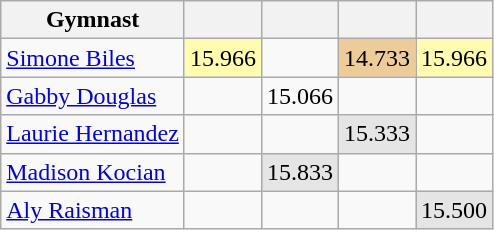<table class="wikitable sortable" style="text-align:center; font-size:100%">
<tr>
<th scope="col">Gymnast</th>
<th scope="col"></th>
<th scope="col"></th>
<th scope="col"></th>
<th scope="col"></th>
</tr>
<tr>
<td align=left><a href='#'>Simone Biles</a></td>
<td style="background:#fffcaf;">15.966</td>
<td></td>
<td style="background:#ec9;">14.733</td>
<td style="background:#fffcaf;">15.966</td>
</tr>
<tr>
<td align=left><a href='#'>Gabby Douglas</a></td>
<td></td>
<td>15.066</td>
<td></td>
<td></td>
</tr>
<tr>
<td align=left><a href='#'>Laurie Hernandez</a></td>
<td></td>
<td></td>
<td style="background:#e5e5e5;">15.333</td>
<td></td>
</tr>
<tr>
<td align=left><a href='#'>Madison Kocian</a></td>
<td></td>
<td style="background:#e5e5e5;">15.833</td>
<td></td>
<td></td>
</tr>
<tr>
<td align=left><a href='#'>Aly Raisman</a></td>
<td></td>
<td></td>
<td></td>
<td style="background:#e5e5e5;">15.500</td>
</tr>
</table>
